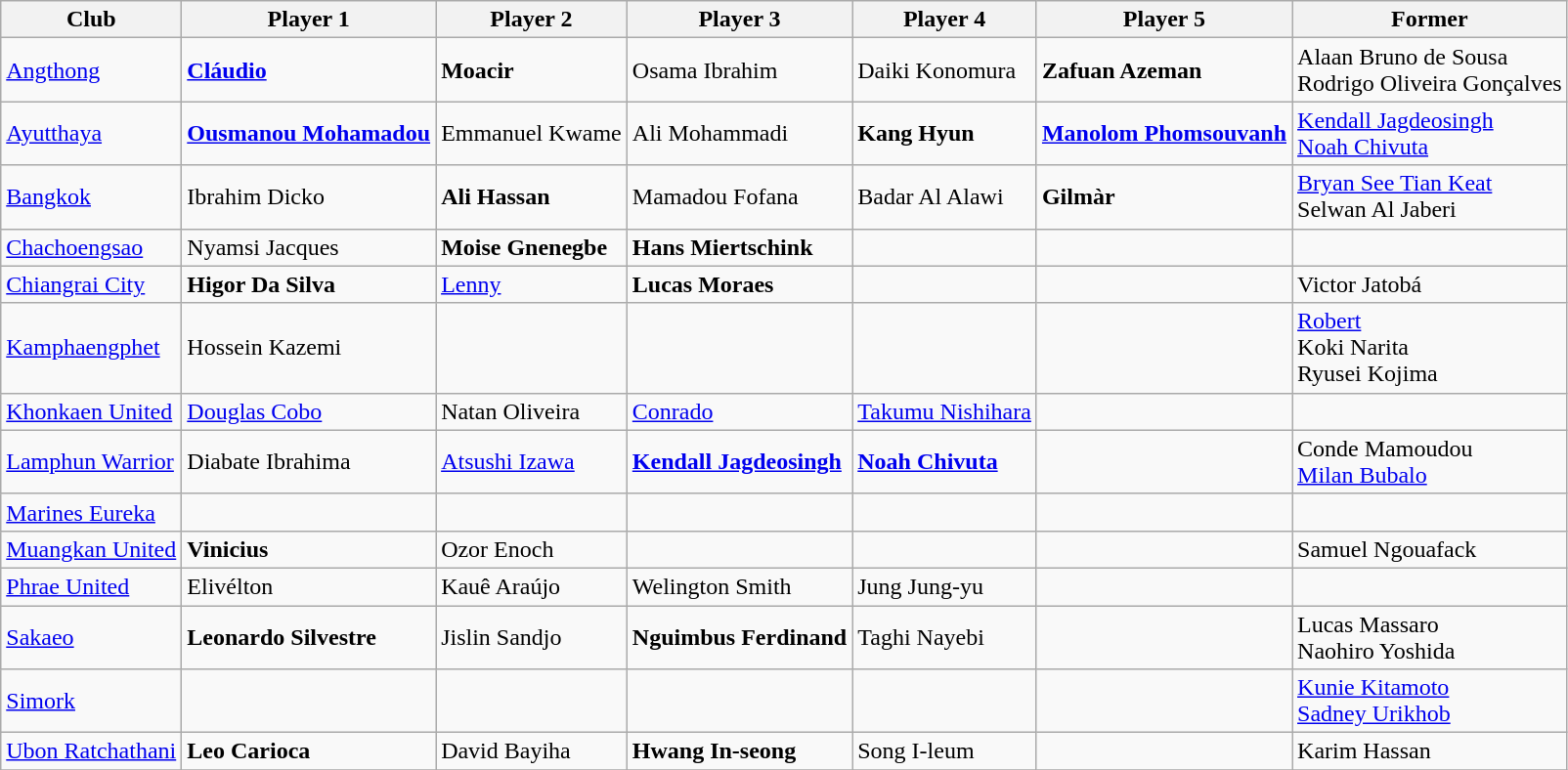<table class="wikitable sortable" style="font-size:100%;">
<tr>
<th>Club</th>
<th>Player 1</th>
<th>Player 2</th>
<th>Player 3</th>
<th>Player 4</th>
<th>Player 5</th>
<th>Former</th>
</tr>
<tr>
<td><a href='#'>Angthong</a></td>
<td> <strong><a href='#'>Cláudio</a></strong></td>
<td> <strong>Moacir</strong></td>
<td> Osama Ibrahim</td>
<td> Daiki Konomura</td>
<td> <strong>Zafuan Azeman</strong></td>
<td> Alaan Bruno de Sousa<br> Rodrigo Oliveira Gonçalves</td>
</tr>
<tr>
<td><a href='#'>Ayutthaya</a></td>
<td> <strong><a href='#'>Ousmanou Mohamadou</a></strong></td>
<td> Emmanuel Kwame</td>
<td> Ali Mohammadi</td>
<td> <strong>Kang Hyun</strong></td>
<td> <strong><a href='#'>Manolom Phomsouvanh</a></strong></td>
<td> <a href='#'>Kendall Jagdeosingh</a><br> <a href='#'>Noah Chivuta</a></td>
</tr>
<tr>
<td><a href='#'>Bangkok</a></td>
<td> Ibrahim Dicko</td>
<td> <strong>Ali Hassan</strong></td>
<td> Mamadou Fofana</td>
<td> Badar Al Alawi</td>
<td> <strong>Gilmàr</strong></td>
<td> <a href='#'>Bryan See Tian Keat</a><br> Selwan Al Jaberi</td>
</tr>
<tr>
<td><a href='#'>Chachoengsao</a></td>
<td> Nyamsi Jacques</td>
<td> <strong>Moise Gnenegbe</strong></td>
<td> <strong>Hans Miertschink</strong></td>
<td></td>
<td></td>
<td></td>
</tr>
<tr>
<td><a href='#'>Chiangrai City</a></td>
<td> <strong>Higor Da Silva</strong></td>
<td> <a href='#'>Lenny</a></td>
<td> <strong>Lucas Moraes</strong></td>
<td></td>
<td></td>
<td> Victor Jatobá</td>
</tr>
<tr>
<td><a href='#'>Kamphaengphet</a></td>
<td> Hossein Kazemi</td>
<td></td>
<td></td>
<td></td>
<td></td>
<td> <a href='#'>Robert</a><br> Koki Narita<br> Ryusei Kojima</td>
</tr>
<tr>
<td><a href='#'>Khonkaen United</a></td>
<td> <a href='#'>Douglas Cobo</a></td>
<td> Natan Oliveira</td>
<td> <a href='#'>Conrado</a></td>
<td> <a href='#'>Takumu Nishihara</a></td>
<td></td>
<td></td>
</tr>
<tr>
<td><a href='#'>Lamphun Warrior</a></td>
<td> Diabate Ibrahima</td>
<td> <a href='#'>Atsushi Izawa</a></td>
<td> <strong><a href='#'>Kendall Jagdeosingh</a></strong></td>
<td> <strong><a href='#'>Noah Chivuta</a></strong></td>
<td></td>
<td> Conde Mamoudou<br> <a href='#'>Milan Bubalo</a></td>
</tr>
<tr>
<td><a href='#'>Marines Eureka</a></td>
<td></td>
<td></td>
<td></td>
<td></td>
<td></td>
<td></td>
</tr>
<tr>
<td><a href='#'>Muangkan United</a></td>
<td> <strong>Vinicius</strong></td>
<td> Ozor Enoch</td>
<td></td>
<td></td>
<td></td>
<td> Samuel Ngouafack</td>
</tr>
<tr>
<td><a href='#'>Phrae United</a></td>
<td> Elivélton</td>
<td> Kauê Araújo</td>
<td> Welington Smith</td>
<td> Jung Jung-yu</td>
<td></td>
<td></td>
</tr>
<tr>
<td><a href='#'>Sakaeo</a></td>
<td> <strong>Leonardo Silvestre</strong></td>
<td> Jislin Sandjo</td>
<td> <strong>Nguimbus Ferdinand</strong></td>
<td> Taghi Nayebi</td>
<td></td>
<td> Lucas Massaro<br> Naohiro Yoshida</td>
</tr>
<tr>
<td><a href='#'>Simork</a></td>
<td></td>
<td></td>
<td></td>
<td></td>
<td></td>
<td> <a href='#'>Kunie Kitamoto</a><br> <a href='#'>Sadney Urikhob</a></td>
</tr>
<tr>
<td><a href='#'>Ubon Ratchathani</a></td>
<td> <strong>Leo Carioca</strong></td>
<td> David Bayiha</td>
<td> <strong>Hwang In-seong</strong></td>
<td> Song I-leum</td>
<td></td>
<td> Karim Hassan</td>
</tr>
<tr>
</tr>
</table>
